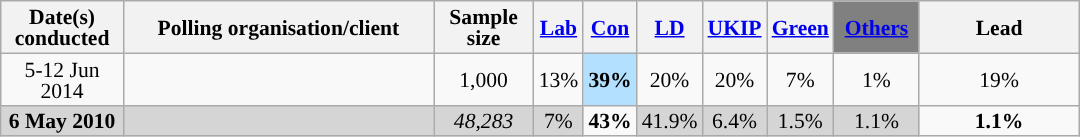<table class="wikitable sortable" style="text-align:center;font-size:90%;line-height:14px">
<tr>
<th ! style="width:75px;">Date(s)<br>conducted</th>
<th style="width:200px;">Polling organisation/client</th>
<th class="unsortable" style="width:60px;">Sample size</th>
<th class="unsortable" style="background:"><a href='#'><span>Lab</span></a></th>
<th class="unsortable" style="background:"><a href='#'><span>Con</span></a></th>
<th class="unsortable" style="background:"><a href='#'><span>LD</span></a></th>
<th class="unsortable" style="background:"><a href='#'><span>UKIP</span></a></th>
<th class="unsortable" style="background:"><a href='#'><span>Green</span></a></th>
<th class="unsortable" style="background:gray; width:50px;"><a href='#'><span>Others</span></a></th>
<th class="unsortable" style="width:100px;">Lead</th>
</tr>
<tr>
<td>5-12 Jun 2014</td>
<td> </td>
<td>1,000</td>
<td>13%</td>
<td style="background:#B3E0FF"><strong>39%</strong></td>
<td>20%</td>
<td>20%</td>
<td>7%</td>
<td>1%</td>
<td style="background:">19%</td>
</tr>
<tr>
<td style="background:#D5D5D5"><strong>6 May 2010</strong></td>
<td style="background:#D5D5D5"></td>
<td style="background:#D5D5D5"><em>48,283</em></td>
<td style="background:#D5D5D5">7%</td>
<td style="background:"><strong>43%</strong></td>
<td style="background:#D5D5D5">41.9%</td>
<td style="background:#D5D5D5">6.4%</td>
<td style="background:#D5D5D5">1.5%</td>
<td style="background:#D5D5D5">1.1%</td>
<td style="background:"><strong>1.1% </strong></td>
</tr>
</table>
